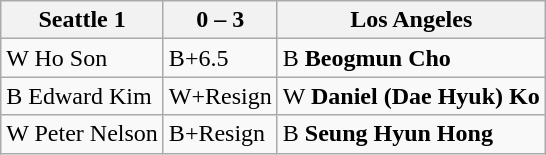<table class="wikitable">
<tr>
<th>Seattle 1</th>
<th>0 – 3</th>
<th>Los Angeles</th>
</tr>
<tr>
<td>W Ho Son</td>
<td>B+6.5</td>
<td>B <strong>Beogmun Cho</strong></td>
</tr>
<tr>
<td>B Edward Kim</td>
<td>W+Resign</td>
<td>W <strong>Daniel (Dae Hyuk) Ko</strong></td>
</tr>
<tr>
<td>W Peter Nelson</td>
<td>B+Resign</td>
<td>B <strong>Seung Hyun Hong</strong></td>
</tr>
</table>
